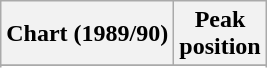<table class="wikitable sortable plainrowheaders">
<tr>
<th scope="col">Chart (1989/90)</th>
<th scope="col">Peak<br>position</th>
</tr>
<tr>
</tr>
<tr>
</tr>
</table>
